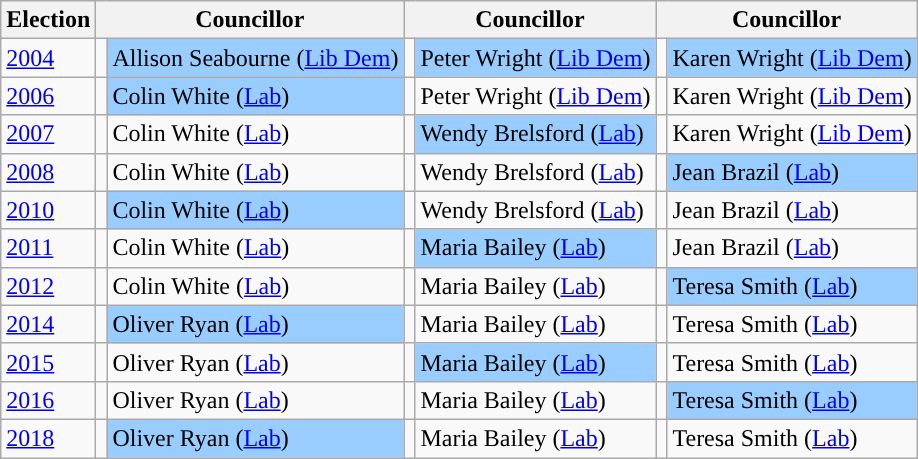<table class="wikitable">
<tr>
<th>Election</th>
<th colspan="2">Councillor</th>
<th colspan="2">Councillor</th>
<th colspan="2">Councillor</th>
</tr>
<tr>
<td><a href='#'>2004</a></td>
<td style="background-color: "></td>
<td bgcolor="#99CCFF">Allison Seabourne (<a href='#'>Lib Dem</a>)</td>
<td style="background-color: "></td>
<td bgcolor="#99CCFF">Peter Wright (<a href='#'>Lib Dem</a>)</td>
<td style="background-color: "></td>
<td bgcolor="#99CCFF">Karen Wright (<a href='#'>Lib Dem</a>)</td>
</tr>
<tr>
<td><a href='#'>2006</a></td>
<td style="background-color: "></td>
<td bgcolor="#99CCFF">Colin White (<a href='#'>Lab</a>)</td>
<td style="background-color: "></td>
<td>Peter Wright (<a href='#'>Lib Dem</a>)</td>
<td style="background-color: "></td>
<td>Karen Wright (<a href='#'>Lib Dem</a>)</td>
</tr>
<tr>
<td><a href='#'>2007</a></td>
<td style="background-color: "></td>
<td>Colin White (<a href='#'>Lab</a>)</td>
<td style="background-color: "></td>
<td bgcolor="#99CCFF">Wendy Brelsford (<a href='#'>Lab</a>)</td>
<td style="background-color: "></td>
<td>Karen Wright (<a href='#'>Lib Dem</a>)</td>
</tr>
<tr>
<td><a href='#'>2008</a></td>
<td style="background-color: "></td>
<td>Colin White (<a href='#'>Lab</a>)</td>
<td style="background-color: "></td>
<td>Wendy Brelsford (<a href='#'>Lab</a>)</td>
<td style="background-color: "></td>
<td bgcolor="#99CCFF">Jean Brazil (<a href='#'>Lab</a>)</td>
</tr>
<tr>
<td><a href='#'>2010</a></td>
<td style="background-color: "></td>
<td bgcolor="#99CCFF">Colin White (<a href='#'>Lab</a>)</td>
<td style="background-color: "></td>
<td>Wendy Brelsford (<a href='#'>Lab</a>)</td>
<td style="background-color: "></td>
<td>Jean Brazil (<a href='#'>Lab</a>)</td>
</tr>
<tr>
<td><a href='#'>2011</a></td>
<td style="background-color: "></td>
<td>Colin White (<a href='#'>Lab</a>)</td>
<td style="background-color: "></td>
<td bgcolor="#99CCFF">Maria Bailey (<a href='#'>Lab</a>)</td>
<td style="background-color: "></td>
<td>Jean Brazil (<a href='#'>Lab</a>)</td>
</tr>
<tr>
<td><a href='#'>2012</a></td>
<td style="background-color: "></td>
<td>Colin White (<a href='#'>Lab</a>)</td>
<td style="background-color: "></td>
<td>Maria Bailey (<a href='#'>Lab</a>)</td>
<td style="background-color: "></td>
<td bgcolor="#99CCFF">Teresa Smith (<a href='#'>Lab</a>)</td>
</tr>
<tr>
<td><a href='#'>2014</a></td>
<td style="background-color: "></td>
<td bgcolor="#99CCFF">Oliver Ryan (<a href='#'>Lab</a>)</td>
<td style="background-color: "></td>
<td>Maria Bailey (<a href='#'>Lab</a>)</td>
<td style="background-color: "></td>
<td>Teresa Smith (<a href='#'>Lab</a>)</td>
</tr>
<tr>
<td><a href='#'>2015</a></td>
<td style="background-color: "></td>
<td>Oliver Ryan (<a href='#'>Lab</a>)</td>
<td style="background-color: "></td>
<td bgcolor="#99CCFF">Maria Bailey (<a href='#'>Lab</a>)</td>
<td style="background-color: "></td>
<td>Teresa Smith (<a href='#'>Lab</a>)</td>
</tr>
<tr>
<td><a href='#'>2016</a></td>
<td style="background-color: "></td>
<td>Oliver Ryan (<a href='#'>Lab</a>)</td>
<td style="background-color: "></td>
<td>Maria Bailey (<a href='#'>Lab</a>)</td>
<td style="background-color: "></td>
<td bgcolor="#99CCFF">Teresa Smith (<a href='#'>Lab</a>)</td>
</tr>
<tr>
<td><a href='#'>2018</a></td>
<td style="background-color: "></td>
<td bgcolor="#99CCFF">Oliver Ryan (<a href='#'>Lab</a>)</td>
<td style="background-color: "></td>
<td>Maria Bailey (<a href='#'>Lab</a>)</td>
<td style="background-color: "></td>
<td>Teresa Smith (<a href='#'>Lab</a>)</td>
</tr>
</table>
